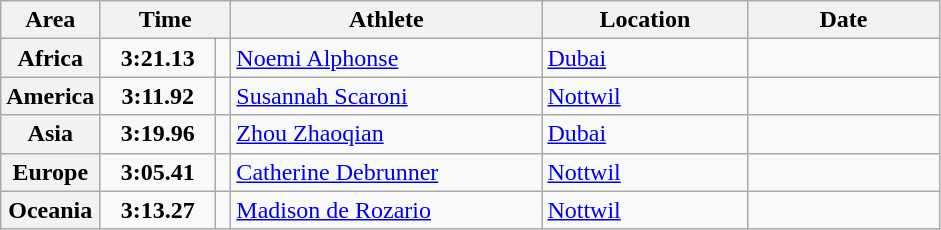<table class="wikitable">
<tr>
<th width="45">Area</th>
<th width="80" colspan="2">Time</th>
<th width="200">Athlete</th>
<th width="130">Location</th>
<th width="120">Date</th>
</tr>
<tr>
<th>Africa</th>
<td align="center"><strong>3:21.13</strong></td>
<td align="center"></td>
<td> <a href='#'>Noemi Alphonse</a></td>
<td> <a href='#'>Dubai</a></td>
<td align="right"></td>
</tr>
<tr>
<th>America</th>
<td align="center"><strong>3:11.92</strong></td>
<td align="center"></td>
<td> <a href='#'>Susannah Scaroni</a></td>
<td> <a href='#'>Nottwil</a></td>
<td align="right"></td>
</tr>
<tr>
<th>Asia</th>
<td align="center"><strong>3:19.96</strong></td>
<td align="center"></td>
<td> <a href='#'>Zhou Zhaoqian</a></td>
<td> <a href='#'>Dubai</a></td>
<td align="right"></td>
</tr>
<tr>
<th>Europe</th>
<td align="center"><strong>3:05.41</strong></td>
<td align="center"><strong></strong></td>
<td> <a href='#'>Catherine Debrunner</a></td>
<td> <a href='#'>Nottwil</a></td>
<td align="right"></td>
</tr>
<tr>
<th>Oceania</th>
<td align="center"><strong>3:13.27</strong></td>
<td align="center"></td>
<td> <a href='#'>Madison de Rozario</a></td>
<td> <a href='#'>Nottwil</a></td>
<td align="right"></td>
</tr>
</table>
